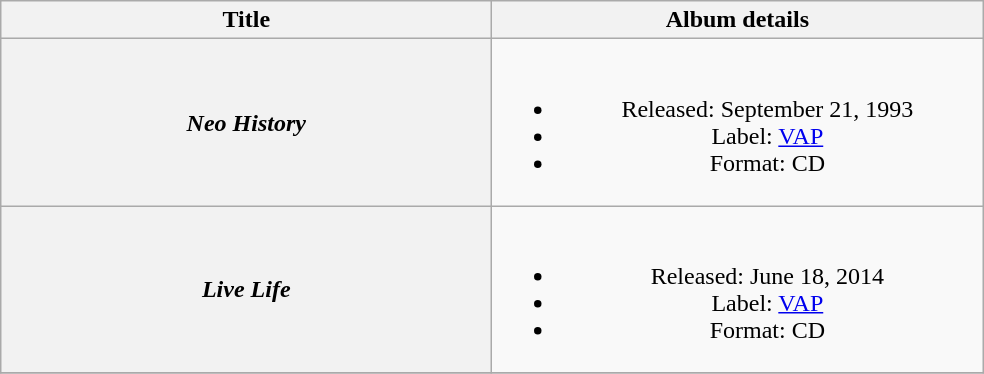<table class="wikitable plainrowheaders" style="text-align:center;">
<tr>
<th scope="col" rowspan="1" style="width:20em;">Title</th>
<th scope="col" rowspan="1" style="width:20em;">Album details</th>
</tr>
<tr>
<th scope=row><em>Neo History</em></th>
<td><br><ul><li>Released: September 21, 1993</li><li>Label: <a href='#'>VAP</a></li><li>Format: CD</li></ul></td>
</tr>
<tr>
<th scope=row><em>Live Life</em></th>
<td><br><ul><li>Released: June 18, 2014</li><li>Label: <a href='#'>VAP</a></li><li>Format: CD</li></ul></td>
</tr>
<tr>
</tr>
</table>
